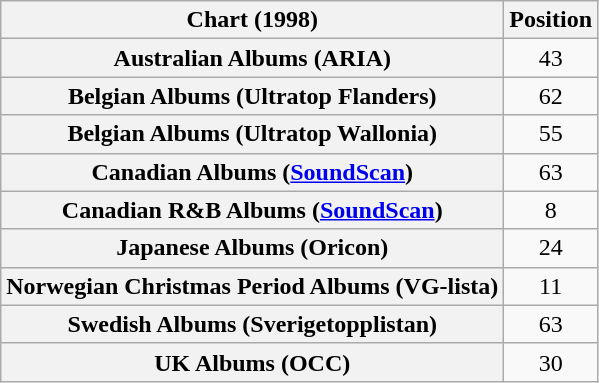<table class="wikitable sortable plainrowheaders" style="text-align:center">
<tr>
<th scope="col">Chart (1998)</th>
<th scope="col">Position</th>
</tr>
<tr>
<th scope="row">Australian Albums (ARIA)</th>
<td>43</td>
</tr>
<tr>
<th scope="row">Belgian Albums (Ultratop Flanders)</th>
<td>62</td>
</tr>
<tr>
<th scope="row">Belgian Albums (Ultratop Wallonia)</th>
<td>55</td>
</tr>
<tr>
<th scope="row">Canadian Albums (<a href='#'>SoundScan</a>)</th>
<td>63</td>
</tr>
<tr>
<th scope="row">Canadian R&B Albums (<a href='#'>SoundScan</a>)</th>
<td>8</td>
</tr>
<tr>
<th scope="row">Japanese Albums (Oricon)</th>
<td>24</td>
</tr>
<tr>
<th scope="row">Norwegian Christmas Period Albums (VG-lista)</th>
<td>11</td>
</tr>
<tr>
<th scope="row">Swedish Albums (Sverigetopplistan)</th>
<td>63</td>
</tr>
<tr>
<th scope="row">UK Albums (OCC)</th>
<td>30</td>
</tr>
</table>
